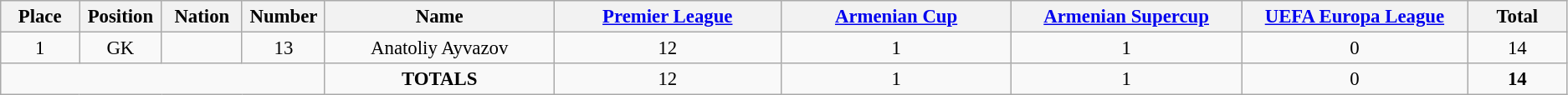<table class="wikitable" style="font-size: 95%; text-align: center;">
<tr>
<th width=60>Place</th>
<th width=60>Position</th>
<th width=60>Nation</th>
<th width=60>Number</th>
<th width=200>Name</th>
<th width=200><a href='#'>Premier League</a></th>
<th width=200><a href='#'>Armenian Cup</a></th>
<th width=200><a href='#'>Armenian Supercup</a></th>
<th width=200><a href='#'>UEFA Europa League</a></th>
<th width=80><strong>Total</strong></th>
</tr>
<tr>
<td>1</td>
<td>GK</td>
<td></td>
<td>13</td>
<td>Anatoliy Ayvazov</td>
<td>12</td>
<td>1</td>
<td>1</td>
<td>0</td>
<td>14</td>
</tr>
<tr>
<td colspan="4"></td>
<td><strong>TOTALS</strong></td>
<td>12</td>
<td>1</td>
<td>1</td>
<td>0</td>
<td><strong>14</strong></td>
</tr>
</table>
